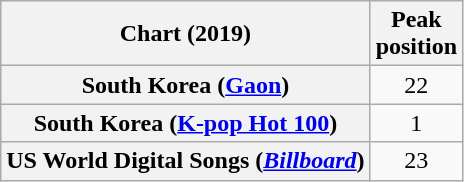<table class="wikitable plainrowheaders" style="text-align:center">
<tr>
<th scope="col">Chart (2019)</th>
<th scope="col">Peak<br>position</th>
</tr>
<tr>
<th scope="row">South Korea (<a href='#'>Gaon</a>)</th>
<td>22</td>
</tr>
<tr>
<th scope="row">South Korea (<a href='#'>K-pop Hot 100</a>)</th>
<td>1</td>
</tr>
<tr>
<th scope="row">US World Digital Songs (<a href='#'><em>Billboard</em></a>)</th>
<td>23</td>
</tr>
</table>
